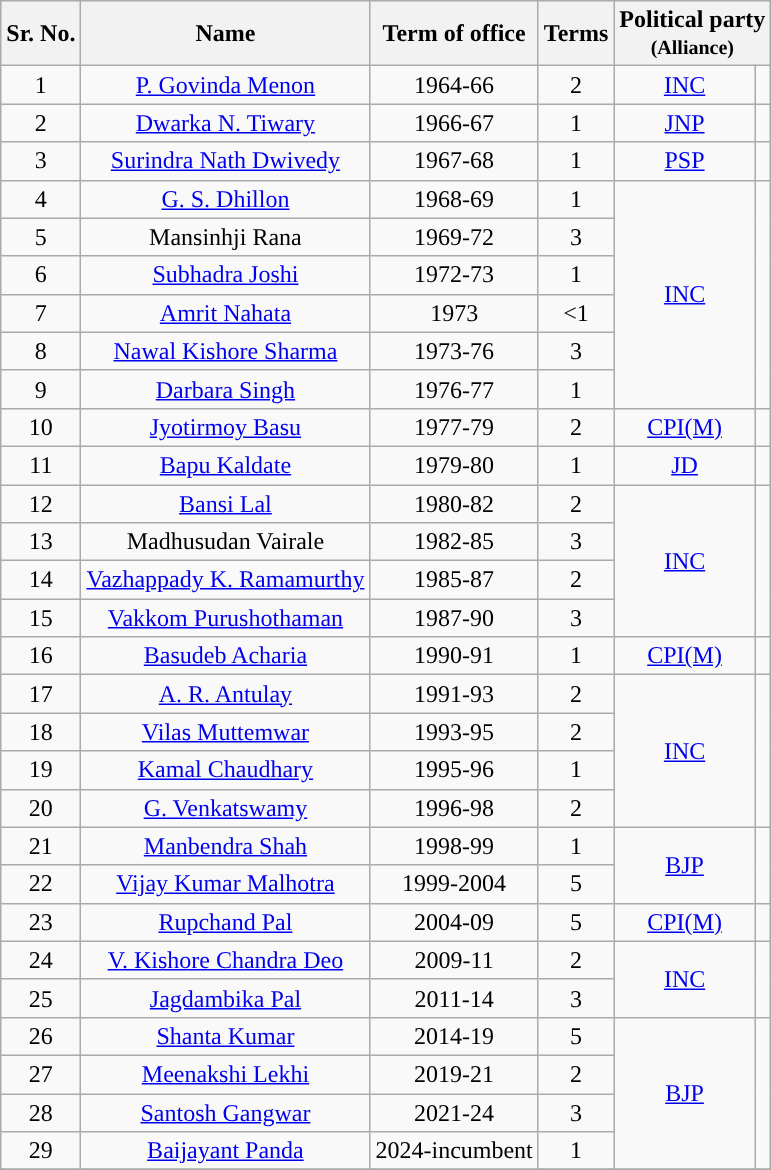<table class="wikitable sortable">
<tr>
<th>Sr. No.</th>
<th>Name</th>
<th>Term of office</th>
<th>Terms</th>
<th colspan="2">Political party<br><small>(Alliance)</small></th>
</tr>
<tr align="center">
<td>1</td>
<td><a href='#'>P. Govinda Menon</a></td>
<td>1964-66</td>
<td>2</td>
<td><a href='#'>INC</a></td>
<td></td>
</tr>
<tr align="center">
<td>2</td>
<td><a href='#'>Dwarka N. Tiwary</a></td>
<td>1966-67</td>
<td>1</td>
<td><a href='#'>JNP</a></td>
<td></td>
</tr>
<tr align="center">
<td>3</td>
<td><a href='#'>Surindra Nath Dwivedy</a></td>
<td>1967-68</td>
<td>1</td>
<td><a href='#'>PSP</a></td>
<td></td>
</tr>
<tr align="center">
<td>4</td>
<td><a href='#'>G. S. Dhillon</a></td>
<td>1968-69</td>
<td>1</td>
<td rowspan="6"><a href='#'>INC</a></td>
<td rowspan="6" width="px"></td>
</tr>
<tr align="center">
<td>5</td>
<td>Mansinhji Rana</td>
<td>1969-72</td>
<td>3</td>
</tr>
<tr align="center">
<td>6</td>
<td><a href='#'>Subhadra Joshi</a></td>
<td>1972-73</td>
<td>1</td>
</tr>
<tr align="center">
<td>7</td>
<td><a href='#'>Amrit Nahata</a></td>
<td>1973</td>
<td><1</td>
</tr>
<tr align="center">
<td>8</td>
<td><a href='#'>Nawal Kishore Sharma</a></td>
<td>1973-76</td>
<td>3</td>
</tr>
<tr align="center">
<td>9</td>
<td><a href='#'>Darbara Singh</a></td>
<td>1976-77</td>
<td>1</td>
</tr>
<tr align="center">
<td>10</td>
<td><a href='#'>Jyotirmoy Basu</a></td>
<td>1977-79</td>
<td>2</td>
<td><a href='#'>CPI(M)</a></td>
<td></td>
</tr>
<tr align="center">
<td>11</td>
<td><a href='#'>Bapu Kaldate</a></td>
<td>1979-80</td>
<td>1</td>
<td><a href='#'>JD</a></td>
<td></td>
</tr>
<tr align="center">
<td>12</td>
<td><a href='#'>Bansi Lal</a></td>
<td>1980-82</td>
<td>2</td>
<td rowspan="4"><a href='#'>INC</a></td>
<td rowspan="4" width="px"></td>
</tr>
<tr align="center">
<td>13</td>
<td>Madhusudan Vairale</td>
<td>1982-85</td>
<td>3</td>
</tr>
<tr align="center">
<td>14</td>
<td><a href='#'>Vazhappady K. Ramamurthy</a></td>
<td>1985-87</td>
<td>2</td>
</tr>
<tr align="center">
<td>15</td>
<td><a href='#'>Vakkom Purushothaman</a></td>
<td>1987-90</td>
<td>3</td>
</tr>
<tr align="center">
<td>16</td>
<td><a href='#'>Basudeb Acharia</a></td>
<td>1990-91</td>
<td>1</td>
<td rowspan="1"><a href='#'>CPI(M)</a></td>
<td></td>
</tr>
<tr align="center">
<td>17</td>
<td><a href='#'>A. R. Antulay</a></td>
<td>1991-93</td>
<td>2</td>
<td rowspan="4"><a href='#'>INC</a></td>
<td rowspan="4" width="px"></td>
</tr>
<tr align="center">
<td>18</td>
<td><a href='#'>Vilas Muttemwar</a></td>
<td>1993-95</td>
<td>2</td>
</tr>
<tr align="center">
<td>19</td>
<td><a href='#'>Kamal Chaudhary</a></td>
<td>1995-96</td>
<td>1</td>
</tr>
<tr align="center">
<td>20</td>
<td><a href='#'>G. Venkatswamy</a></td>
<td>1996-98</td>
<td>2</td>
</tr>
<tr align="center">
<td>21</td>
<td><a href='#'>Manbendra Shah</a></td>
<td>1998-99</td>
<td>1</td>
<td rowspan="2"><a href='#'>BJP</a></td>
<td rowspan="2" width="px"></td>
</tr>
<tr align="center">
<td>22</td>
<td><a href='#'>Vijay Kumar Malhotra</a></td>
<td>1999-2004</td>
<td>5</td>
</tr>
<tr align="center">
<td>23</td>
<td><a href='#'>Rupchand Pal</a></td>
<td>2004-09</td>
<td>5</td>
<td rowspan="1"><a href='#'>CPI(M)</a></td>
<td width="3px"></td>
</tr>
<tr align="center">
<td>24</td>
<td><a href='#'>V. Kishore Chandra Deo</a></td>
<td>2009-11</td>
<td>2</td>
<td rowspan="2"><a href='#'>INC</a></td>
<td rowspan="2"></td>
</tr>
<tr align="center">
<td>25</td>
<td><a href='#'>Jagdambika Pal</a></td>
<td>2011-14</td>
<td>3</td>
</tr>
<tr align="center">
<td>26</td>
<td><a href='#'>Shanta Kumar</a></td>
<td>2014-19</td>
<td>5</td>
<td rowspan="4"><a href='#'>BJP</a></td>
<td rowspan="4" width="px"></td>
</tr>
<tr align="center">
<td>27</td>
<td><a href='#'>Meenakshi Lekhi</a></td>
<td>2019-21</td>
<td>2</td>
</tr>
<tr align="center">
<td>28</td>
<td><a href='#'>Santosh Gangwar</a></td>
<td>2021-24</td>
<td>3</td>
</tr>
<tr align="center">
<td>29</td>
<td><a href='#'>Baijayant Panda</a></td>
<td>2024-incumbent</td>
<td>1</td>
</tr>
<tr align="center">
</tr>
</table>
